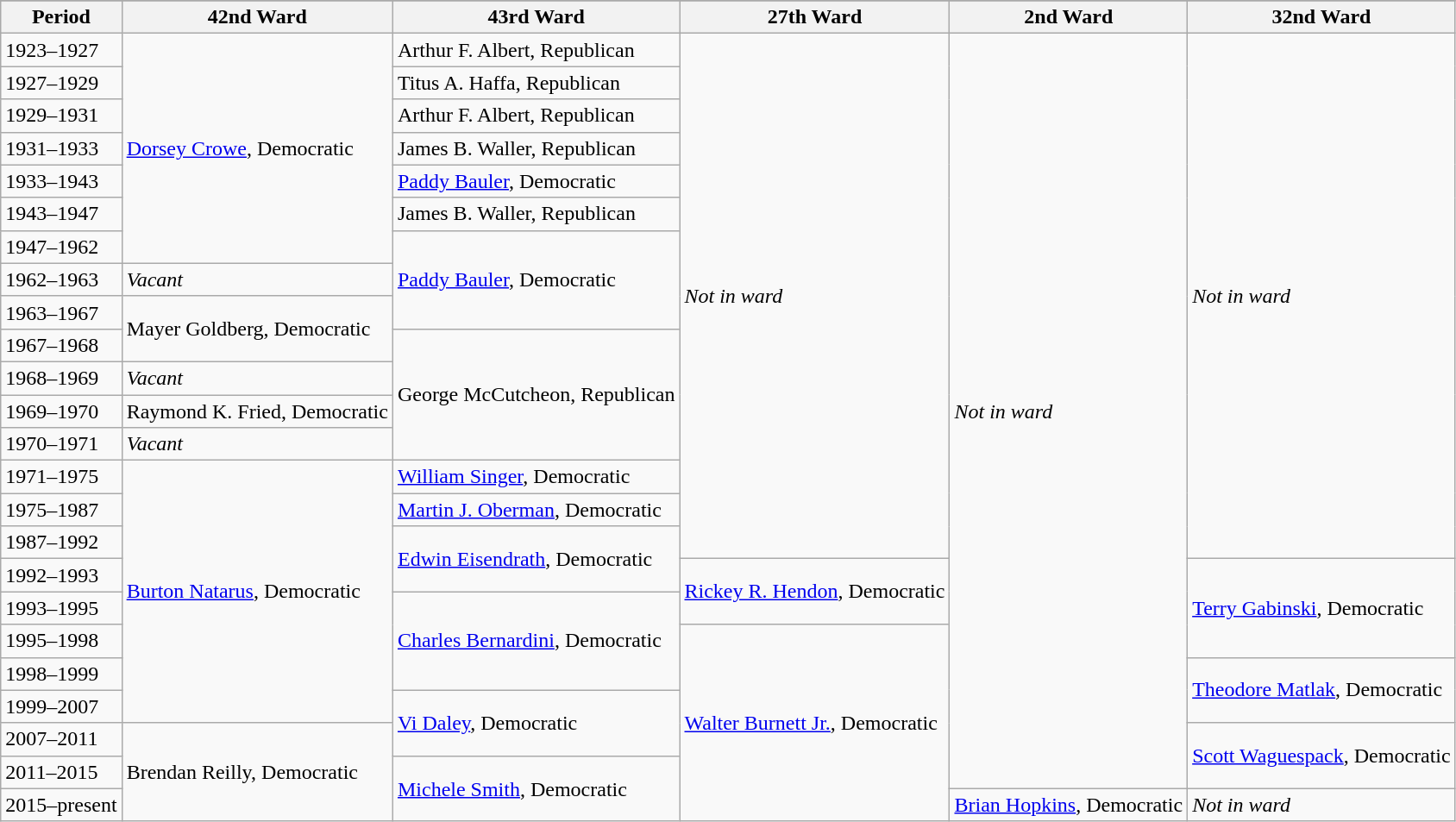<table class="wikitable mw-collapsible mw-collapsed">
<tr>
</tr>
<tr>
<th>Period</th>
<th>42nd Ward</th>
<th>43rd Ward</th>
<th>27th Ward</th>
<th>2nd Ward</th>
<th>32nd Ward</th>
</tr>
<tr>
<td>1923–1927</td>
<td rowspan="7" ><a href='#'>Dorsey Crowe</a>, Democratic</td>
<td>Arthur F. Albert, Republican</td>
<td rowspan="16"><em>Not in ward</em></td>
<td rowspan="23"><em>Not in ward</em></td>
<td rowspan="16"><em>Not in ward</em></td>
</tr>
<tr>
<td>1927–1929</td>
<td>Titus A. Haffa, Republican</td>
</tr>
<tr>
<td>1929–1931</td>
<td>Arthur F. Albert, Republican</td>
</tr>
<tr>
<td>1931–1933</td>
<td>James B. Waller, Republican</td>
</tr>
<tr>
<td>1933–1943</td>
<td><a href='#'>Paddy Bauler</a>, Democratic</td>
</tr>
<tr>
<td>1943–1947</td>
<td>James B. Waller, Republican</td>
</tr>
<tr>
<td>1947–1962</td>
<td rowspan="3" ><a href='#'>Paddy Bauler</a>, Democratic</td>
</tr>
<tr>
<td>1962–1963</td>
<td><em>Vacant</em></td>
</tr>
<tr>
<td>1963–1967</td>
<td rowspan="2" >Mayer Goldberg, Democratic</td>
</tr>
<tr>
<td>1967–1968</td>
<td rowspan="4" >George McCutcheon, Republican</td>
</tr>
<tr>
<td>1968–1969</td>
<td><em>Vacant</em></td>
</tr>
<tr>
<td>1969–1970</td>
<td>Raymond K. Fried, Democratic</td>
</tr>
<tr>
<td>1970–1971</td>
<td><em>Vacant</em></td>
</tr>
<tr>
<td>1971–1975</td>
<td rowspan="8" ><a href='#'>Burton Natarus</a>, Democratic</td>
<td><a href='#'>William Singer</a>, Democratic</td>
</tr>
<tr>
<td>1975–1987</td>
<td><a href='#'>Martin J. Oberman</a>, Democratic</td>
</tr>
<tr>
<td>1987–1992</td>
<td rowspan="2" ><a href='#'>Edwin Eisendrath</a>, Democratic</td>
</tr>
<tr>
<td>1992–1993</td>
<td rowspan="2" ><a href='#'>Rickey R. Hendon</a>, Democratic</td>
<td rowspan="3" ><a href='#'>Terry Gabinski</a>, Democratic</td>
</tr>
<tr>
<td>1993–1995</td>
<td rowspan="3" ><a href='#'>Charles Bernardini</a>, Democratic</td>
</tr>
<tr>
<td>1995–1998</td>
<td rowspan="7" ><a href='#'>Walter Burnett Jr.</a>, Democratic</td>
</tr>
<tr>
<td>1998–1999</td>
<td rowspan="2" ><a href='#'>Theodore Matlak</a>, Democratic</td>
</tr>
<tr>
<td>1999–2007</td>
<td rowspan="2" ><a href='#'>Vi Daley</a>, Democratic</td>
</tr>
<tr>
<td>2007–2011</td>
<td rowspan="3" >Brendan Reilly, Democratic</td>
<td rowspan="2" ><a href='#'>Scott Waguespack</a>, Democratic</td>
</tr>
<tr>
<td>2011–2015</td>
<td rowspan="2" ><a href='#'>Michele Smith</a>, Democratic</td>
</tr>
<tr>
<td>2015–present</td>
<td><a href='#'>Brian Hopkins</a>, Democratic</td>
<td><em>Not in ward</em></td>
</tr>
</table>
